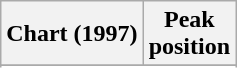<table class="wikitable plainrowheaders" style="text-align:center">
<tr>
<th>Chart (1997)</th>
<th>Peak<br>position</th>
</tr>
<tr>
</tr>
<tr>
</tr>
</table>
